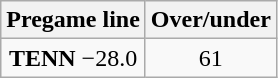<table class="wikitable">
<tr align="center">
<th style=>Pregame line</th>
<th style=>Over/under</th>
</tr>
<tr align="center">
<td><strong>TENN</strong> −28.0</td>
<td>61</td>
</tr>
</table>
